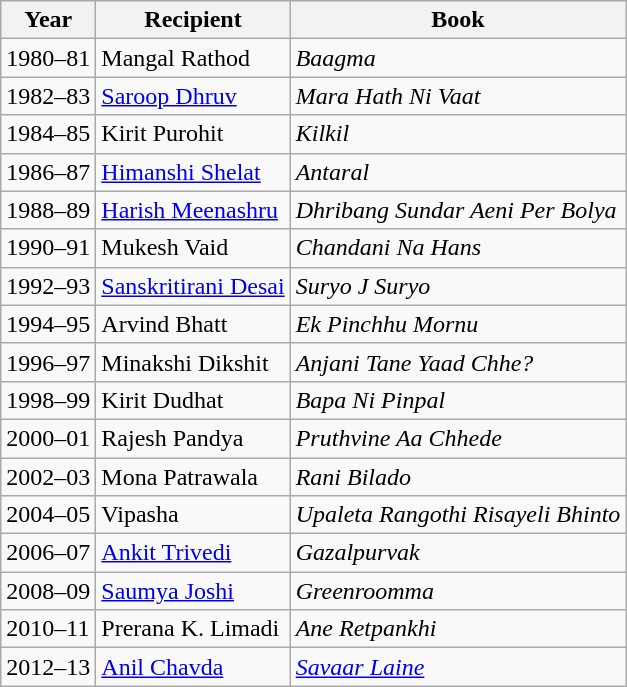<table class="wikitable">
<tr>
<th>Year</th>
<th>Recipient</th>
<th>Book</th>
</tr>
<tr>
<td>1980–81</td>
<td>Mangal Rathod</td>
<td><em>Baagma</em></td>
</tr>
<tr>
<td>1982–83</td>
<td><a href='#'>Saroop Dhruv</a></td>
<td><em>Mara Hath Ni Vaat</em></td>
</tr>
<tr>
<td>1984–85</td>
<td>Kirit Purohit</td>
<td><em>Kilkil</em></td>
</tr>
<tr>
<td>1986–87</td>
<td><a href='#'>Himanshi Shelat</a></td>
<td><em>Antaral</em></td>
</tr>
<tr>
<td>1988–89</td>
<td><a href='#'>Harish Meenashru</a></td>
<td><em>Dhribang Sundar Aeni Per Bolya</em></td>
</tr>
<tr>
<td>1990–91</td>
<td>Mukesh Vaid</td>
<td><em>Chandani Na Hans</em></td>
</tr>
<tr>
<td>1992–93</td>
<td><a href='#'>Sanskritirani Desai</a></td>
<td><em>Suryo J Suryo</em></td>
</tr>
<tr>
<td>1994–95</td>
<td>Arvind Bhatt</td>
<td><em>Ek Pinchhu Mornu</em></td>
</tr>
<tr>
<td>1996–97</td>
<td>Minakshi Dikshit</td>
<td><em>Anjani Tane Yaad Chhe?</em></td>
</tr>
<tr>
<td>1998–99</td>
<td>Kirit Dudhat</td>
<td><em>Bapa Ni Pinpal</em></td>
</tr>
<tr>
<td>2000–01</td>
<td>Rajesh Pandya</td>
<td><em>Pruthvine Aa Chhede</em></td>
</tr>
<tr>
<td>2002–03</td>
<td>Mona Patrawala</td>
<td><em>Rani Bilado</em></td>
</tr>
<tr>
<td>2004–05</td>
<td>Vipasha</td>
<td><em>Upaleta Rangothi Risayeli Bhinto</em></td>
</tr>
<tr>
<td>2006–07</td>
<td><a href='#'>Ankit Trivedi</a></td>
<td><em>Gazalpurvak</em></td>
</tr>
<tr>
<td>2008–09</td>
<td><a href='#'>Saumya Joshi</a></td>
<td><em>Greenroomma</em></td>
</tr>
<tr>
<td>2010–11</td>
<td>Prerana K. Limadi</td>
<td><em>Ane Retpankhi</em></td>
</tr>
<tr>
<td>2012–13</td>
<td><a href='#'>Anil Chavda</a></td>
<td><em><a href='#'>Savaar Laine</a></em></td>
</tr>
</table>
